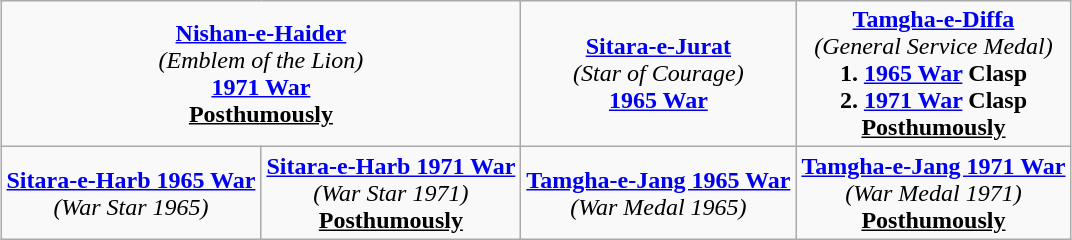<table class="wikitable" style="margin:1em auto; text-align:center;">
<tr>
<td colspan="2"><strong><a href='#'>Nishan-e-Haider</a></strong><br><em>(Emblem of the Lion)</em><br><strong><a href='#'>1971 War</a></strong><br><strong><u>Posthumously</u></strong></td>
<td><strong><a href='#'>Sitara-e-Jurat</a></strong><br><em>(Star of Courage)</em><br><strong><a href='#'>1965 War</a></strong></td>
<td><strong><a href='#'>Tamgha-e-Diffa</a></strong><br><em>(General Service Medal)</em><br><strong>1. <a href='#'>1965 War</a> Clasp</strong><br><strong>2. <a href='#'>1971 War</a> Clasp</strong><br><strong><u>Posthumously</u></strong></td>
</tr>
<tr>
<td><strong><a href='#'>Sitara-e-Harb 1965 War</a></strong><br><em>(War Star 1965)</em></td>
<td><strong><a href='#'>Sitara-e-Harb 1971 War</a></strong><br><em>(War Star 1971)</em><br><strong><u>Posthumously</u></strong></td>
<td><strong><a href='#'>Tamgha-e-Jang 1965 War</a></strong><br><em>(War Medal 1965)</em></td>
<td><strong><a href='#'>Tamgha-e-Jang 1971 War</a></strong><br><em>(War Medal 1971)</em><br><strong><u>Posthumously</u></strong></td>
</tr>
</table>
